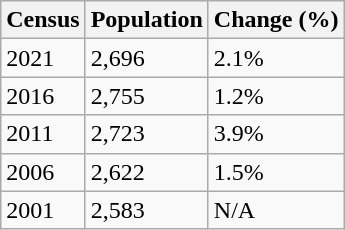<table class="wikitable">
<tr>
<th>Census</th>
<th>Population</th>
<th>Change (%)</th>
</tr>
<tr>
<td>2021</td>
<td>2,696</td>
<td> 2.1%</td>
</tr>
<tr>
<td>2016</td>
<td>2,755</td>
<td> 1.2%</td>
</tr>
<tr>
<td>2011</td>
<td>2,723</td>
<td> 3.9%</td>
</tr>
<tr>
<td>2006</td>
<td>2,622</td>
<td> 1.5%</td>
</tr>
<tr>
<td>2001</td>
<td>2,583</td>
<td>N/A</td>
</tr>
</table>
